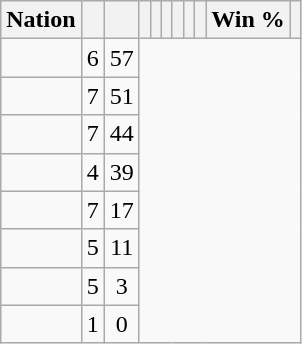<table class="wikitable sortable" style="text-align:center">
<tr>
<th>Nation</th>
<th></th>
<th></th>
<th></th>
<th></th>
<th></th>
<th></th>
<th></th>
<th></th>
<th>Win %</th>
<th></th>
</tr>
<tr>
<td align=left></td>
<td>6<br></td>
<td>57</td>
</tr>
<tr>
<td align=left></td>
<td>7<br></td>
<td>51</td>
</tr>
<tr>
<td align=left></td>
<td>7<br></td>
<td>44</td>
</tr>
<tr>
<td align=left></td>
<td>4<br></td>
<td>39</td>
</tr>
<tr>
<td align=left></td>
<td>7<br></td>
<td>17</td>
</tr>
<tr>
<td align=left></td>
<td>5<br></td>
<td>11</td>
</tr>
<tr>
<td align=left></td>
<td>5<br></td>
<td>3</td>
</tr>
<tr>
<td align=left></td>
<td>1<br></td>
<td>0</td>
</tr>
</table>
